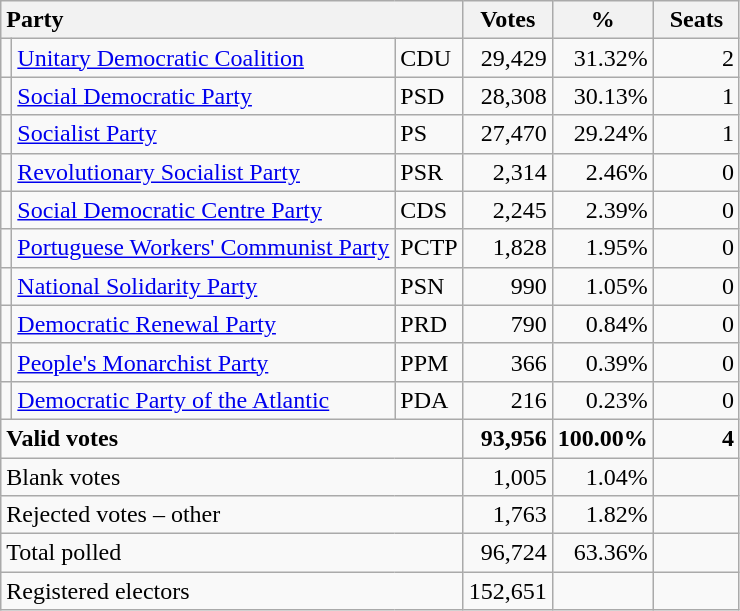<table class="wikitable" border="1" style="text-align:right;">
<tr>
<th style="text-align:left;" colspan=3>Party</th>
<th align=center width="50">Votes</th>
<th align=center width="50">%</th>
<th align=center width="50">Seats</th>
</tr>
<tr>
<td></td>
<td align=left style="white-space: nowrap;"><a href='#'>Unitary Democratic Coalition</a></td>
<td align=left>CDU</td>
<td>29,429</td>
<td>31.32%</td>
<td>2</td>
</tr>
<tr>
<td></td>
<td align=left><a href='#'>Social Democratic Party</a></td>
<td align=left>PSD</td>
<td>28,308</td>
<td>30.13%</td>
<td>1</td>
</tr>
<tr>
<td></td>
<td align=left><a href='#'>Socialist Party</a></td>
<td align=left>PS</td>
<td>27,470</td>
<td>29.24%</td>
<td>1</td>
</tr>
<tr>
<td></td>
<td align=left><a href='#'>Revolutionary Socialist Party</a></td>
<td align=left>PSR</td>
<td>2,314</td>
<td>2.46%</td>
<td>0</td>
</tr>
<tr>
<td></td>
<td align=left style="white-space: nowrap;"><a href='#'>Social Democratic Centre Party</a></td>
<td align=left>CDS</td>
<td>2,245</td>
<td>2.39%</td>
<td>0</td>
</tr>
<tr>
<td></td>
<td align=left><a href='#'>Portuguese Workers' Communist Party</a></td>
<td align=left>PCTP</td>
<td>1,828</td>
<td>1.95%</td>
<td>0</td>
</tr>
<tr>
<td></td>
<td align=left><a href='#'>National Solidarity Party</a></td>
<td align=left>PSN</td>
<td>990</td>
<td>1.05%</td>
<td>0</td>
</tr>
<tr>
<td></td>
<td align=left><a href='#'>Democratic Renewal Party</a></td>
<td align=left>PRD</td>
<td>790</td>
<td>0.84%</td>
<td>0</td>
</tr>
<tr>
<td></td>
<td align=left><a href='#'>People's Monarchist Party</a></td>
<td align=left>PPM</td>
<td>366</td>
<td>0.39%</td>
<td>0</td>
</tr>
<tr>
<td></td>
<td align=left><a href='#'>Democratic Party of the Atlantic</a></td>
<td align=left>PDA</td>
<td>216</td>
<td>0.23%</td>
<td>0</td>
</tr>
<tr style="font-weight:bold">
<td align=left colspan=3>Valid votes</td>
<td>93,956</td>
<td>100.00%</td>
<td>4</td>
</tr>
<tr>
<td align=left colspan=3>Blank votes</td>
<td>1,005</td>
<td>1.04%</td>
<td></td>
</tr>
<tr>
<td align=left colspan=3>Rejected votes – other</td>
<td>1,763</td>
<td>1.82%</td>
<td></td>
</tr>
<tr>
<td align=left colspan=3>Total polled</td>
<td>96,724</td>
<td>63.36%</td>
<td></td>
</tr>
<tr>
<td align=left colspan=3>Registered electors</td>
<td>152,651</td>
<td></td>
<td></td>
</tr>
</table>
